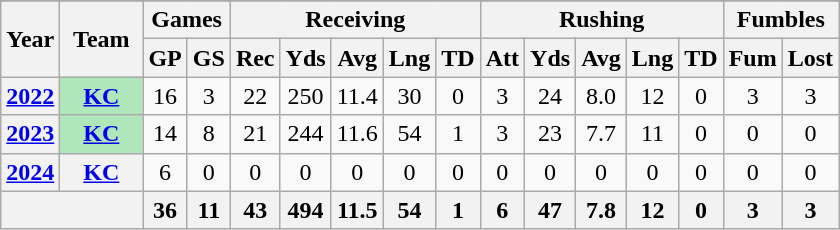<table class= "wikitable" style="text-align:center;">
<tr style="font-weight:bold;background:#03202F;color:White;">
</tr>
<tr>
<th rowspan="2">Year</th>
<th rowspan="2">Team</th>
<th colspan="2">Games</th>
<th colspan="5">Receiving</th>
<th colspan="5">Rushing</th>
<th colspan="2">Fumbles</th>
</tr>
<tr>
<th>GP</th>
<th>GS</th>
<th>Rec</th>
<th>Yds</th>
<th>Avg</th>
<th>Lng</th>
<th>TD</th>
<th>Att</th>
<th>Yds</th>
<th>Avg</th>
<th>Lng</th>
<th>TD</th>
<th>Fum</th>
<th>Lost</th>
</tr>
<tr>
<th><a href='#'>2022</a></th>
<th style="background:#afe6ba; width:3em;"><a href='#'>KC</a></th>
<td>16</td>
<td>3</td>
<td>22</td>
<td>250</td>
<td>11.4</td>
<td>30</td>
<td>0</td>
<td>3</td>
<td>24</td>
<td>8.0</td>
<td>12</td>
<td>0</td>
<td>3</td>
<td>3</td>
</tr>
<tr>
<th><a href='#'>2023</a></th>
<th style="background:#afe6ba; width:3em;"><a href='#'>KC</a></th>
<td>14</td>
<td>8</td>
<td>21</td>
<td>244</td>
<td>11.6</td>
<td>54</td>
<td>1</td>
<td>3</td>
<td>23</td>
<td>7.7</td>
<td>11</td>
<td>0</td>
<td>0</td>
<td>0</td>
</tr>
<tr>
<th><a href='#'>2024</a></th>
<th><a href='#'>KC</a></th>
<td>6</td>
<td>0</td>
<td>0</td>
<td>0</td>
<td>0</td>
<td>0</td>
<td>0</td>
<td>0</td>
<td>0</td>
<td>0</td>
<td>0</td>
<td>0</td>
<td>0</td>
<td>0</td>
</tr>
<tr>
<th colspan="2"></th>
<th>36</th>
<th>11</th>
<th>43</th>
<th>494</th>
<th>11.5</th>
<th>54</th>
<th>1</th>
<th>6</th>
<th>47</th>
<th>7.8</th>
<th>12</th>
<th>0</th>
<th>3</th>
<th>3</th>
</tr>
</table>
